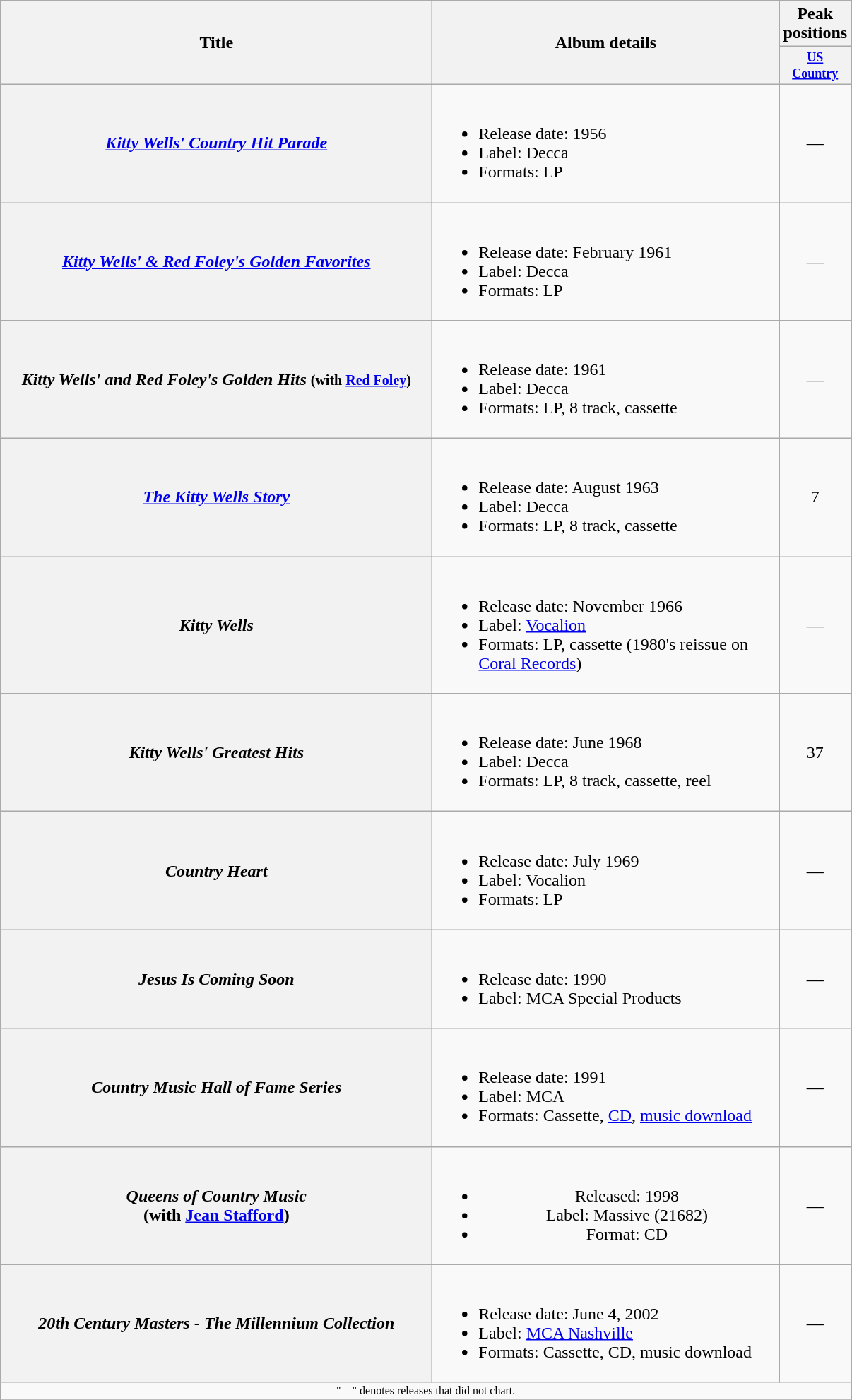<table class="wikitable plainrowheaders" style="text-align:center;">
<tr>
<th scope="col" rowspan="2" style="width:25em;">Title</th>
<th scope="col" rowspan="2" style="width:20em;">Album details</th>
<th scope="col" colspan="1">Peak<br>positions</th>
</tr>
<tr>
<th scope="col" style="width:4.5em;font-size:75%;"><a href='#'>US<br>Country</a><br></th>
</tr>
<tr>
<th scope="row"><em><a href='#'>Kitty Wells' Country Hit Parade</a></em></th>
<td align="left"><br><ul><li>Release date: 1956</li><li>Label: Decca</li><li>Formats: LP</li></ul></td>
<td>—</td>
</tr>
<tr>
<th scope="row"><em><a href='#'>Kitty Wells' & Red Foley's Golden Favorites</a></em></th>
<td align="left"><br><ul><li>Release date: February 1961</li><li>Label: Decca</li><li>Formats: LP</li></ul></td>
<td>—</td>
</tr>
<tr>
<th scope="row"><em>Kitty Wells' and Red Foley's Golden Hits</em> <small>(with <a href='#'>Red Foley</a>)</small></th>
<td align="left"><br><ul><li>Release date: 1961</li><li>Label: Decca</li><li>Formats: LP, 8 track, cassette</li></ul></td>
<td>—</td>
</tr>
<tr>
<th scope="row"><em><a href='#'>The Kitty Wells Story</a></em></th>
<td align="left"><br><ul><li>Release date: August 1963</li><li>Label: Decca</li><li>Formats: LP, 8 track, cassette</li></ul></td>
<td>7</td>
</tr>
<tr>
<th scope="row"><em>Kitty Wells</em></th>
<td align="left"><br><ul><li>Release date: November 1966</li><li>Label: <a href='#'>Vocalion</a></li><li>Formats: LP, cassette (1980's reissue on <a href='#'>Coral Records</a>)</li></ul></td>
<td>—</td>
</tr>
<tr>
<th scope="row"><em>Kitty Wells' Greatest Hits</em></th>
<td align="left"><br><ul><li>Release date: June 1968</li><li>Label: Decca</li><li>Formats: LP, 8 track, cassette, reel</li></ul></td>
<td>37</td>
</tr>
<tr>
<th scope="row"><em>Country Heart</em></th>
<td align="left"><br><ul><li>Release date: July 1969</li><li>Label: Vocalion</li><li>Formats: LP</li></ul></td>
<td>—</td>
</tr>
<tr>
<th scope="row"><em>Jesus Is Coming Soon</em></th>
<td align="left"><br><ul><li>Release date: 1990</li><li>Label: MCA Special Products</li></ul></td>
<td>—</td>
</tr>
<tr>
<th scope="row"><em>Country Music Hall of Fame Series</em></th>
<td align="left"><br><ul><li>Release date: 1991</li><li>Label: MCA</li><li>Formats: Cassette, <a href='#'>CD</a>, <a href='#'>music download</a></li></ul></td>
<td>—</td>
</tr>
<tr>
<th scope="row"><em>Queens of Country Music</em> <br> (with <a href='#'>Jean Stafford</a>)</th>
<td><br><ul><li>Released: 1998</li><li>Label: Massive (21682)</li><li>Format: CD</li></ul></td>
<td>—</td>
</tr>
<tr>
<th scope="row"><em>20th Century Masters - The Millennium Collection</em></th>
<td align="left"><br><ul><li>Release date: June 4, 2002</li><li>Label: <a href='#'>MCA Nashville</a></li><li>Formats: Cassette, CD, music download</li></ul></td>
<td>—</td>
</tr>
<tr>
<td align="center" colspan="10" style="font-size: 8pt">"—" denotes releases that did not chart.</td>
</tr>
<tr>
</tr>
</table>
